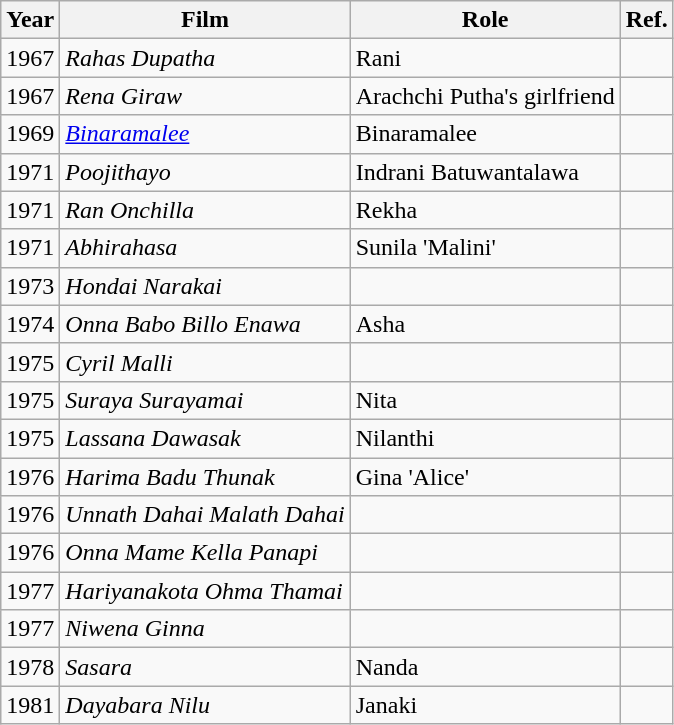<table class="wikitable">
<tr>
<th>Year</th>
<th>Film</th>
<th>Role</th>
<th>Ref.</th>
</tr>
<tr>
<td>1967</td>
<td><em>Rahas Dupatha</em></td>
<td>Rani</td>
<td></td>
</tr>
<tr>
<td>1967</td>
<td><em>Rena Giraw</em></td>
<td>Arachchi Putha's girlfriend</td>
<td></td>
</tr>
<tr>
<td>1969</td>
<td><em><a href='#'>Binaramalee</a></em></td>
<td>Binaramalee</td>
<td></td>
</tr>
<tr>
<td>1971</td>
<td><em>Poojithayo</em></td>
<td>Indrani Batuwantalawa</td>
<td></td>
</tr>
<tr>
<td>1971</td>
<td><em>Ran Onchilla</em></td>
<td>Rekha</td>
<td></td>
</tr>
<tr>
<td>1971</td>
<td><em>Abhirahasa</em></td>
<td>Sunila 'Malini'</td>
<td></td>
</tr>
<tr>
<td>1973</td>
<td><em>Hondai Narakai</em></td>
<td></td>
<td></td>
</tr>
<tr>
<td>1974</td>
<td><em>Onna Babo Billo Enawa</em></td>
<td>Asha</td>
<td></td>
</tr>
<tr>
<td>1975</td>
<td><em>Cyril Malli</em></td>
<td></td>
<td></td>
</tr>
<tr>
<td>1975</td>
<td><em>Suraya Surayamai</em></td>
<td>Nita</td>
<td></td>
</tr>
<tr>
<td>1975</td>
<td><em>Lassana Dawasak</em></td>
<td>Nilanthi</td>
<td></td>
</tr>
<tr>
<td>1976</td>
<td><em>Harima Badu Thunak</em></td>
<td>Gina 'Alice'</td>
<td></td>
</tr>
<tr>
<td>1976</td>
<td><em>Unnath Dahai Malath Dahai</em></td>
<td></td>
<td></td>
</tr>
<tr>
<td>1976</td>
<td><em>Onna Mame Kella Panapi</em></td>
<td></td>
<td></td>
</tr>
<tr>
<td>1977</td>
<td><em>Hariyanakota Ohma Thamai</em></td>
<td></td>
<td></td>
</tr>
<tr>
<td>1977</td>
<td><em>Niwena Ginna</em></td>
<td></td>
<td></td>
</tr>
<tr>
<td>1978</td>
<td><em>Sasara</em></td>
<td>Nanda</td>
<td></td>
</tr>
<tr>
<td>1981</td>
<td><em>Dayabara Nilu</em></td>
<td>Janaki</td>
<td></td>
</tr>
</table>
